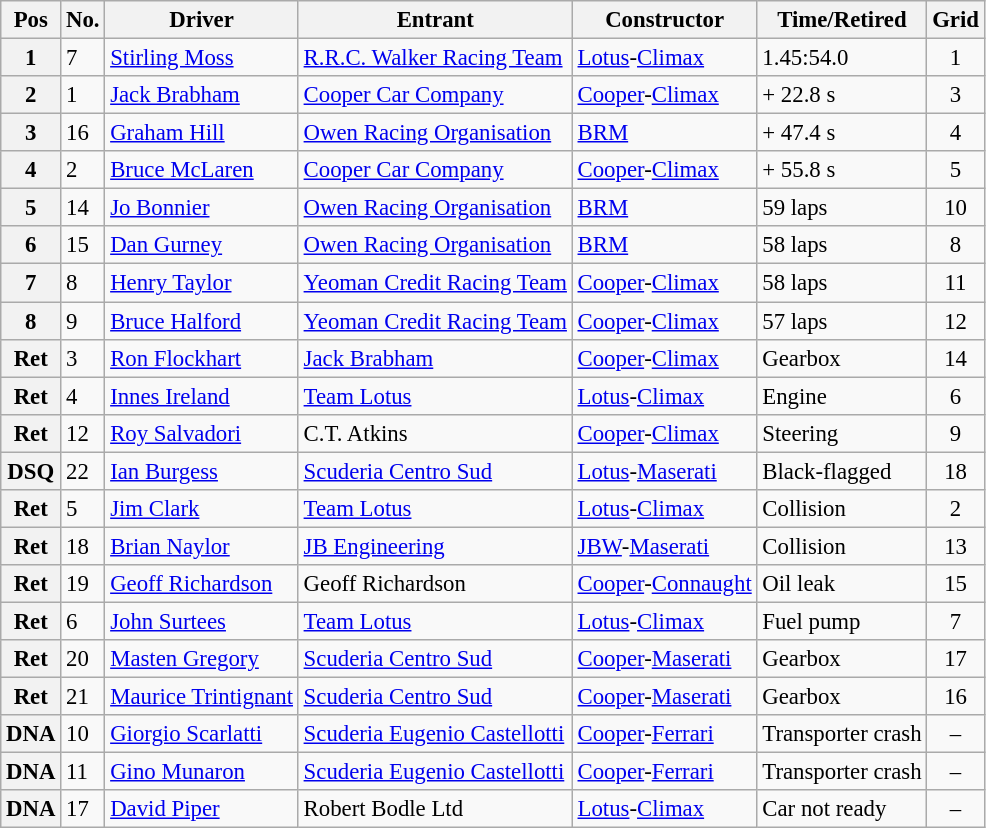<table class="wikitable" style="font-size: 95%;">
<tr>
<th>Pos</th>
<th>No.</th>
<th>Driver</th>
<th>Entrant</th>
<th>Constructor</th>
<th>Time/Retired</th>
<th>Grid</th>
</tr>
<tr>
<th>1</th>
<td>7</td>
<td> <a href='#'>Stirling Moss</a></td>
<td><a href='#'>R.R.C. Walker Racing Team</a></td>
<td><a href='#'>Lotus</a>-<a href='#'>Climax</a></td>
<td>1.45:54.0</td>
<td style="text-align:center">1</td>
</tr>
<tr>
<th>2</th>
<td>1</td>
<td> <a href='#'>Jack Brabham</a></td>
<td><a href='#'>Cooper Car Company</a></td>
<td><a href='#'>Cooper</a>-<a href='#'>Climax</a></td>
<td>+ 22.8 s</td>
<td style="text-align:center">3</td>
</tr>
<tr>
<th>3</th>
<td>16</td>
<td> <a href='#'>Graham Hill</a></td>
<td><a href='#'>Owen Racing Organisation</a></td>
<td><a href='#'>BRM</a></td>
<td>+ 47.4 s</td>
<td style="text-align:center">4</td>
</tr>
<tr>
<th>4</th>
<td>2</td>
<td> <a href='#'>Bruce McLaren</a></td>
<td><a href='#'>Cooper Car Company</a></td>
<td><a href='#'>Cooper</a>-<a href='#'>Climax</a></td>
<td>+ 55.8 s</td>
<td style="text-align:center">5</td>
</tr>
<tr>
<th>5</th>
<td>14</td>
<td> <a href='#'>Jo Bonnier</a></td>
<td><a href='#'>Owen Racing Organisation</a></td>
<td><a href='#'>BRM</a></td>
<td>59 laps</td>
<td style="text-align:center">10</td>
</tr>
<tr>
<th>6</th>
<td>15</td>
<td> <a href='#'>Dan Gurney</a></td>
<td><a href='#'>Owen Racing Organisation</a></td>
<td><a href='#'>BRM</a></td>
<td>58 laps</td>
<td style="text-align:center">8</td>
</tr>
<tr>
<th>7</th>
<td>8</td>
<td> <a href='#'>Henry Taylor</a></td>
<td><a href='#'>Yeoman Credit Racing Team</a></td>
<td><a href='#'>Cooper</a>-<a href='#'>Climax</a></td>
<td>58 laps</td>
<td style="text-align:center">11</td>
</tr>
<tr>
<th>8</th>
<td>9</td>
<td> <a href='#'>Bruce Halford</a></td>
<td><a href='#'>Yeoman Credit Racing Team</a></td>
<td><a href='#'>Cooper</a>-<a href='#'>Climax</a></td>
<td>57 laps</td>
<td style="text-align:center">12</td>
</tr>
<tr>
<th>Ret</th>
<td>3</td>
<td> <a href='#'>Ron Flockhart</a></td>
<td><a href='#'>Jack Brabham</a></td>
<td><a href='#'>Cooper</a>-<a href='#'>Climax</a></td>
<td>Gearbox</td>
<td style="text-align:center">14</td>
</tr>
<tr>
<th>Ret</th>
<td>4</td>
<td> <a href='#'>Innes Ireland</a></td>
<td><a href='#'>Team Lotus</a></td>
<td><a href='#'>Lotus</a>-<a href='#'>Climax</a></td>
<td>Engine</td>
<td style="text-align:center">6</td>
</tr>
<tr>
<th>Ret</th>
<td>12</td>
<td> <a href='#'>Roy Salvadori</a></td>
<td>C.T. Atkins</td>
<td><a href='#'>Cooper</a>-<a href='#'>Climax</a></td>
<td>Steering</td>
<td style="text-align:center">9</td>
</tr>
<tr>
<th>DSQ</th>
<td>22</td>
<td> <a href='#'>Ian Burgess</a></td>
<td><a href='#'>Scuderia Centro Sud</a></td>
<td><a href='#'>Lotus</a>-<a href='#'>Maserati</a></td>
<td>Black-flagged</td>
<td style="text-align:center">18</td>
</tr>
<tr>
<th>Ret</th>
<td>5</td>
<td> <a href='#'>Jim Clark</a></td>
<td><a href='#'>Team Lotus</a></td>
<td><a href='#'>Lotus</a>-<a href='#'>Climax</a></td>
<td>Collision</td>
<td style="text-align:center">2</td>
</tr>
<tr>
<th>Ret</th>
<td>18</td>
<td> <a href='#'>Brian Naylor</a></td>
<td><a href='#'>JB Engineering</a></td>
<td><a href='#'>JBW</a>-<a href='#'>Maserati</a></td>
<td>Collision</td>
<td style="text-align:center">13</td>
</tr>
<tr>
<th>Ret</th>
<td>19</td>
<td> <a href='#'>Geoff Richardson</a></td>
<td>Geoff Richardson</td>
<td><a href='#'>Cooper</a>-<a href='#'>Connaught</a></td>
<td>Oil leak</td>
<td style="text-align:center">15</td>
</tr>
<tr>
<th>Ret</th>
<td>6</td>
<td> <a href='#'>John Surtees</a></td>
<td><a href='#'>Team Lotus</a></td>
<td><a href='#'>Lotus</a>-<a href='#'>Climax</a></td>
<td>Fuel pump</td>
<td style="text-align:center">7</td>
</tr>
<tr>
<th>Ret</th>
<td>20</td>
<td> <a href='#'>Masten Gregory</a></td>
<td><a href='#'>Scuderia Centro Sud</a></td>
<td><a href='#'>Cooper</a>-<a href='#'>Maserati</a></td>
<td>Gearbox</td>
<td style="text-align:center">17</td>
</tr>
<tr>
<th>Ret</th>
<td>21</td>
<td> <a href='#'>Maurice Trintignant</a></td>
<td><a href='#'>Scuderia Centro Sud</a></td>
<td><a href='#'>Cooper</a>-<a href='#'>Maserati</a></td>
<td>Gearbox</td>
<td style="text-align:center">16</td>
</tr>
<tr>
<th>DNA</th>
<td>10</td>
<td> <a href='#'>Giorgio Scarlatti</a></td>
<td><a href='#'>Scuderia Eugenio Castellotti</a></td>
<td><a href='#'>Cooper</a>-<a href='#'>Ferrari</a></td>
<td>Transporter crash</td>
<td style="text-align:center">–</td>
</tr>
<tr>
<th>DNA</th>
<td>11</td>
<td> <a href='#'>Gino Munaron</a></td>
<td><a href='#'>Scuderia Eugenio Castellotti</a></td>
<td><a href='#'>Cooper</a>-<a href='#'>Ferrari</a></td>
<td>Transporter crash</td>
<td style="text-align:center">–</td>
</tr>
<tr>
<th>DNA</th>
<td>17</td>
<td> <a href='#'>David Piper</a></td>
<td>Robert Bodle Ltd</td>
<td><a href='#'>Lotus</a>-<a href='#'>Climax</a></td>
<td>Car not ready</td>
<td style="text-align:center">–</td>
</tr>
</table>
